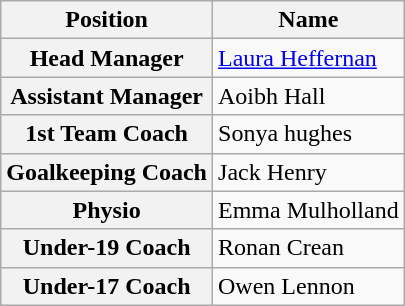<table class="plainrowheaders wikitable">
<tr>
<th>Position</th>
<th>Name</th>
</tr>
<tr>
<th scope="row">Head Manager</th>
<td> <a href='#'>Laura Heffernan</a></td>
</tr>
<tr>
<th scope="row">Assistant Manager</th>
<td> Aoibh Hall</td>
</tr>
<tr>
<th scope="row">1st Team Coach</th>
<td> Sonya hughes</td>
</tr>
<tr>
<th scope="row">Goalkeeping Coach</th>
<td> Jack Henry</td>
</tr>
<tr>
<th scope="row">Physio</th>
<td> Emma Mulholland</td>
</tr>
<tr>
<th scope="row">Under-19 Coach</th>
<td> Ronan Crean</td>
</tr>
<tr>
<th scope="row">Under-17 Coach</th>
<td> Owen Lennon</td>
</tr>
</table>
